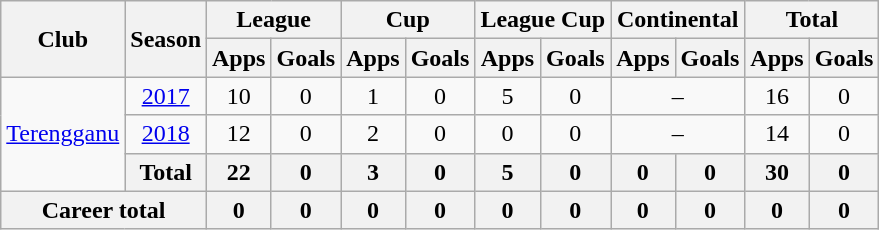<table class="wikitable" style="text-align: center;">
<tr>
<th rowspan="2">Club</th>
<th rowspan="2">Season</th>
<th colspan="2">League</th>
<th colspan="2">Cup</th>
<th colspan="2">League Cup</th>
<th colspan="2">Continental</th>
<th colspan="2">Total</th>
</tr>
<tr>
<th>Apps</th>
<th>Goals</th>
<th>Apps</th>
<th>Goals</th>
<th>Apps</th>
<th>Goals</th>
<th>Apps</th>
<th>Goals</th>
<th>Apps</th>
<th>Goals</th>
</tr>
<tr>
<td rowspan="3" valign="center"><a href='#'>Terengganu</a></td>
<td><a href='#'>2017</a></td>
<td>10</td>
<td>0</td>
<td>1</td>
<td>0</td>
<td>5</td>
<td>0</td>
<td colspan="2">–</td>
<td>16</td>
<td>0</td>
</tr>
<tr>
<td><a href='#'>2018</a></td>
<td>12</td>
<td>0</td>
<td>2</td>
<td>0</td>
<td>0</td>
<td>0</td>
<td colspan="2">–</td>
<td>14</td>
<td>0</td>
</tr>
<tr>
<th>Total</th>
<th>22</th>
<th>0</th>
<th>3</th>
<th>0</th>
<th>5</th>
<th>0</th>
<th>0</th>
<th>0</th>
<th>30</th>
<th>0</th>
</tr>
<tr>
<th colspan="2">Career total</th>
<th>0</th>
<th>0</th>
<th>0</th>
<th>0</th>
<th>0</th>
<th>0</th>
<th>0</th>
<th>0</th>
<th>0</th>
<th>0</th>
</tr>
</table>
